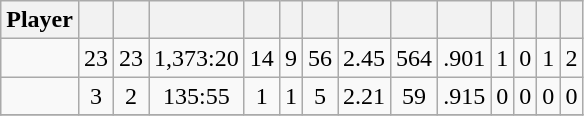<table class="wikitable sortable" style="text-align:center;">
<tr>
<th>Player</th>
<th></th>
<th></th>
<th></th>
<th></th>
<th></th>
<th></th>
<th></th>
<th></th>
<th></th>
<th></th>
<th></th>
<th></th>
<th></th>
</tr>
<tr>
<td></td>
<td>23</td>
<td>23</td>
<td>1,373:20</td>
<td>14</td>
<td>9</td>
<td>56</td>
<td>2.45</td>
<td>564</td>
<td>.901</td>
<td>1</td>
<td>0</td>
<td>1</td>
<td>2</td>
</tr>
<tr>
<td></td>
<td>3</td>
<td>2</td>
<td>135:55</td>
<td>1</td>
<td>1</td>
<td>5</td>
<td>2.21</td>
<td>59</td>
<td>.915</td>
<td>0</td>
<td>0</td>
<td>0</td>
<td>0</td>
</tr>
<tr>
</tr>
</table>
